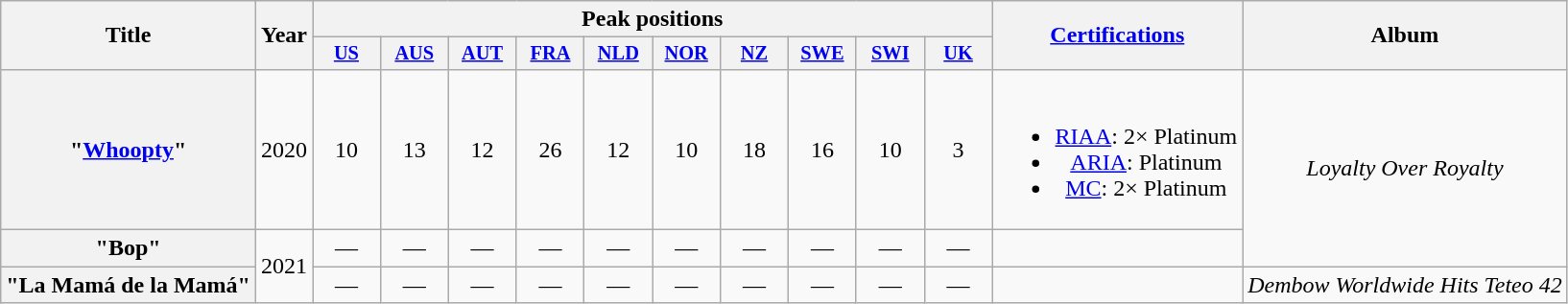<table class="wikitable plainrowheaders" style="text-align:center">
<tr>
<th scope="col" rowspan="2">Title</th>
<th scope="col" rowspan="2">Year</th>
<th colspan="10">Peak positions</th>
<th scope="col" rowspan="2"><a href='#'>Certifications</a></th>
<th scope="col" rowspan="2">Album</th>
</tr>
<tr>
<th scope="col" style="width:3em;font-size:85%;"><a href='#'>US</a><br></th>
<th scope="col" style="width:3em;font-size:85%;"><a href='#'>AUS</a><br></th>
<th scope="col" style="width:3em;font-size:85%;"><a href='#'>AUT</a><br></th>
<th scope="col" style="width:3em;font-size:85%;"><a href='#'>FRA</a><br></th>
<th scope="col" style="width:3em;font-size:85%;"><a href='#'>NLD</a><br></th>
<th scope="col" style="width:3em;font-size:85%;"><a href='#'>NOR</a><br></th>
<th scope="col" style="width:3em;font-size:85%;"><a href='#'>NZ</a><br></th>
<th scope="col" style="width:3em;font-size:85%;"><a href='#'>SWE</a><br></th>
<th scope="col" style="width:3em;font-size:85%;"><a href='#'>SWI</a><br></th>
<th scope="col" style="width:3em;font-size:85%;"><a href='#'>UK</a><br></th>
</tr>
<tr>
<th scope="row">"<a href='#'>Whoopty</a>"</th>
<td>2020</td>
<td>10</td>
<td>13</td>
<td>12</td>
<td>26</td>
<td>12</td>
<td>10</td>
<td>18<br></td>
<td>16</td>
<td>10</td>
<td>3</td>
<td><br><ul><li><a href='#'>RIAA</a>: 2× Platinum</li><li><a href='#'>ARIA</a>: Platinum</li><li><a href='#'>MC</a>: 2× Platinum</li></ul></td>
<td rowspan="2"><em>Loyalty Over Royalty</em></td>
</tr>
<tr>
<th scope="row">"Bop"</th>
<td rowspan="3">2021</td>
<td>—</td>
<td>—</td>
<td>—</td>
<td>—</td>
<td>—</td>
<td>—</td>
<td>—</td>
<td>—</td>
<td>—</td>
<td>—</td>
<td></td>
</tr>
<tr>
<th scope="row">"La Mamá de la Mamá"<br></th>
<td>—</td>
<td>—</td>
<td>—</td>
<td>—</td>
<td>—</td>
<td>—</td>
<td>—</td>
<td>—</td>
<td>—</td>
<td>—</td>
<td></td>
<td><em>Dembow Worldwide Hits Teteo 42</em></td>
</tr>
</table>
